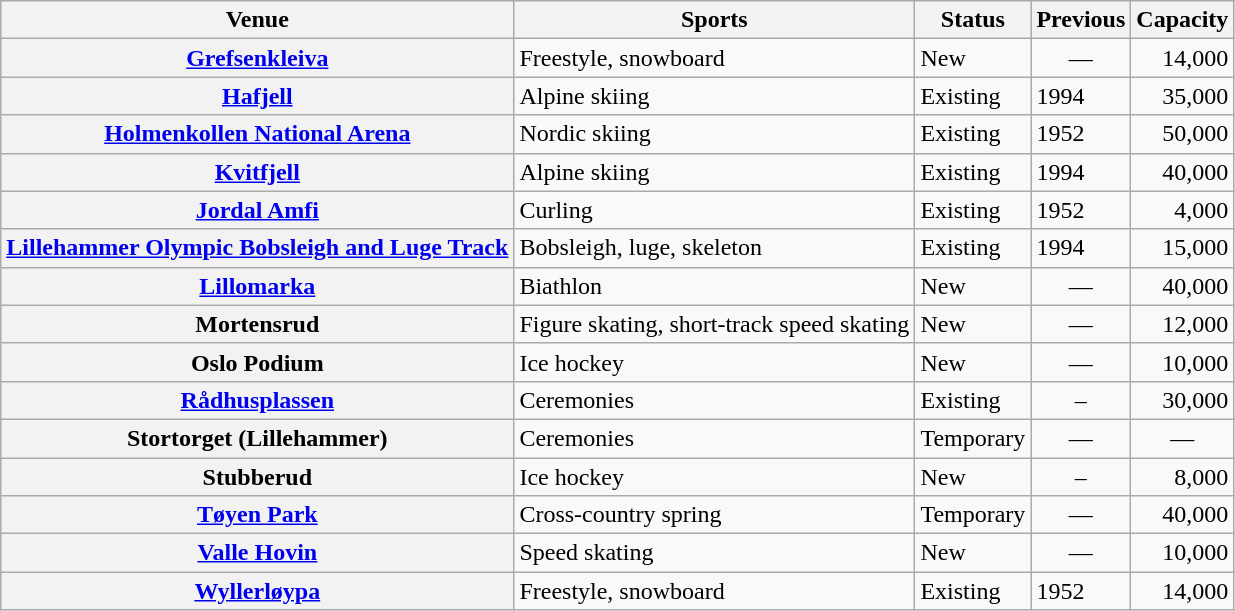<table class="wikitable plainrowheaders sortable">
<tr>
<th scope=col>Venue</th>
<th scope=col>Sports</th>
<th scope=col>Status</th>
<th scope=col>Previous</th>
<th scope=col>Capacity</th>
</tr>
<tr>
<th scope=row><a href='#'>Grefsenkleiva</a></th>
<td>Freestyle, snowboard</td>
<td>New</td>
<td align=center>—</td>
<td align=right>14,000</td>
</tr>
<tr>
<th scope=row><a href='#'>Hafjell</a></th>
<td>Alpine skiing</td>
<td>Existing</td>
<td>1994</td>
<td align=right>35,000</td>
</tr>
<tr>
<th scope=row><a href='#'>Holmenkollen National Arena</a></th>
<td>Nordic skiing</td>
<td>Existing</td>
<td>1952</td>
<td align=right>50,000</td>
</tr>
<tr>
<th scope=row><a href='#'>Kvitfjell</a></th>
<td>Alpine skiing</td>
<td>Existing</td>
<td>1994</td>
<td align=right>40,000</td>
</tr>
<tr>
<th scope=row><a href='#'>Jordal Amfi</a></th>
<td>Curling</td>
<td>Existing</td>
<td>1952</td>
<td align=right>4,000</td>
</tr>
<tr>
<th scope=row><a href='#'>Lillehammer Olympic Bobsleigh and Luge Track</a></th>
<td>Bobsleigh, luge, skeleton</td>
<td>Existing</td>
<td>1994</td>
<td align=right>15,000</td>
</tr>
<tr>
<th scope=row><a href='#'>Lillomarka</a></th>
<td>Biathlon</td>
<td>New</td>
<td align=center>—</td>
<td align=right>40,000</td>
</tr>
<tr>
<th scope=row>Mortensrud</th>
<td>Figure skating, short-track speed skating</td>
<td>New</td>
<td align=center>—</td>
<td align=right>12,000</td>
</tr>
<tr>
<th scope=row>Oslo Podium</th>
<td>Ice hockey</td>
<td>New</td>
<td align=center>—</td>
<td align=right>10,000</td>
</tr>
<tr>
<th scope=row><a href='#'>Rådhusplassen</a></th>
<td>Ceremonies</td>
<td>Existing</td>
<td align=center>–</td>
<td align=right>30,000</td>
</tr>
<tr>
<th scope=row>Stortorget (Lillehammer)</th>
<td>Ceremonies</td>
<td>Temporary</td>
<td align=center>—</td>
<td align=center>—</td>
</tr>
<tr>
<th scope=row>Stubberud</th>
<td>Ice hockey</td>
<td>New</td>
<td align=center>–</td>
<td align=right>8,000</td>
</tr>
<tr>
<th scope=row><a href='#'>Tøyen Park</a></th>
<td>Cross-country spring</td>
<td>Temporary</td>
<td align=center>—</td>
<td align=right>40,000</td>
</tr>
<tr>
<th scope=row><a href='#'>Valle Hovin</a></th>
<td>Speed skating</td>
<td>New</td>
<td align=center>—</td>
<td align=right>10,000</td>
</tr>
<tr>
<th scope=row><a href='#'>Wyllerløypa</a></th>
<td>Freestyle, snowboard</td>
<td>Existing</td>
<td>1952</td>
<td align=right>14,000</td>
</tr>
</table>
